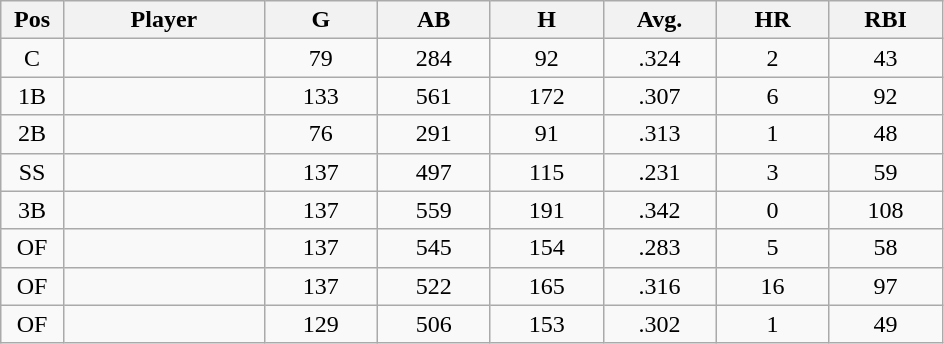<table class="wikitable sortable">
<tr>
<th bgcolor="#DDDDFF" width="5%">Pos</th>
<th bgcolor="#DDDDFF" width="16%">Player</th>
<th bgcolor="#DDDDFF" width="9%">G</th>
<th bgcolor="#DDDDFF" width="9%">AB</th>
<th bgcolor="#DDDDFF" width="9%">H</th>
<th bgcolor="#DDDDFF" width="9%">Avg.</th>
<th bgcolor="#DDDDFF" width="9%">HR</th>
<th bgcolor="#DDDDFF" width="9%">RBI</th>
</tr>
<tr align="center">
<td>C</td>
<td></td>
<td>79</td>
<td>284</td>
<td>92</td>
<td>.324</td>
<td>2</td>
<td>43</td>
</tr>
<tr align="center">
<td>1B</td>
<td></td>
<td>133</td>
<td>561</td>
<td>172</td>
<td>.307</td>
<td>6</td>
<td>92</td>
</tr>
<tr align="center">
<td>2B</td>
<td></td>
<td>76</td>
<td>291</td>
<td>91</td>
<td>.313</td>
<td>1</td>
<td>48</td>
</tr>
<tr align="center">
<td>SS</td>
<td></td>
<td>137</td>
<td>497</td>
<td>115</td>
<td>.231</td>
<td>3</td>
<td>59</td>
</tr>
<tr align="center">
<td>3B</td>
<td></td>
<td>137</td>
<td>559</td>
<td>191</td>
<td>.342</td>
<td>0</td>
<td>108</td>
</tr>
<tr align="center">
<td>OF</td>
<td></td>
<td>137</td>
<td>545</td>
<td>154</td>
<td>.283</td>
<td>5</td>
<td>58</td>
</tr>
<tr align="center">
<td>OF</td>
<td></td>
<td>137</td>
<td>522</td>
<td>165</td>
<td>.316</td>
<td>16</td>
<td>97</td>
</tr>
<tr align="center">
<td>OF</td>
<td></td>
<td>129</td>
<td>506</td>
<td>153</td>
<td>.302</td>
<td>1</td>
<td>49</td>
</tr>
</table>
